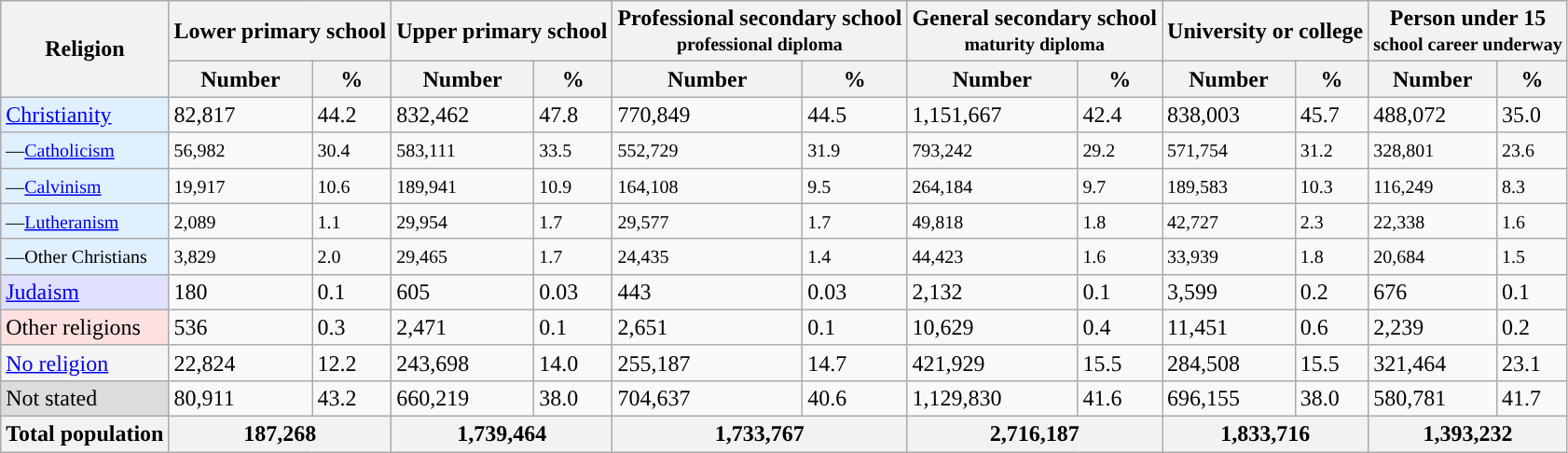<table class="wikitable sortable">
<tr>
<th rowspan="2">Religion</th>
<th colspan="2">Lower primary school</th>
<th colspan="2">Upper primary school</th>
<th colspan="2">Professional secondary school<br><small>professional diploma</small></th>
<th colspan="2">General secondary school<br><small>maturity diploma</small></th>
<th colspan="2">University or college</th>
<th colspan="2">Person under 15<br><small>school career underway</small></th>
</tr>
<tr>
<th>Number</th>
<th>%</th>
<th>Number</th>
<th>%</th>
<th>Number</th>
<th>%</th>
<th>Number</th>
<th>%</th>
<th>Number</th>
<th>%</th>
<th>Number</th>
<th>%</th>
</tr>
<tr>
<td style="background:#E0F0FF;"><a href='#'>Christianity</a></td>
<td>82,817</td>
<td>44.2</td>
<td>832,462</td>
<td>47.8</td>
<td>770,849</td>
<td>44.5</td>
<td>1,151,667</td>
<td>42.4</td>
<td>838,003</td>
<td>45.7</td>
<td>488,072</td>
<td>35.0</td>
</tr>
<tr>
<td style="background:#E0F0FF;"><small>—<a href='#'>Catholicism</a></small></td>
<td><small>56,982</small></td>
<td><small>30.4</small></td>
<td><small>583,111</small></td>
<td><small>33.5</small></td>
<td><small>552,729</small></td>
<td><small>31.9</small></td>
<td><small>793,242</small></td>
<td><small>29.2</small></td>
<td><small>571,754</small></td>
<td><small>31.2</small></td>
<td><small>328,801</small></td>
<td><small>23.6</small></td>
</tr>
<tr>
<td style="background:#E0F0FF;"><small>—<a href='#'>Calvinism</a></small></td>
<td><small>19,917</small></td>
<td><small>10.6</small></td>
<td><small>189,941</small></td>
<td><small>10.9</small></td>
<td><small>164,108</small></td>
<td><small>9.5</small></td>
<td><small>264,184</small></td>
<td><small>9.7</small></td>
<td><small>189,583</small></td>
<td><small>10.3</small></td>
<td><small>116,249</small></td>
<td><small>8.3</small></td>
</tr>
<tr>
<td style="background:#E0F0FF;"><small>—<a href='#'>Lutheranism</a></small></td>
<td><small>2,089</small></td>
<td><small>1.1</small></td>
<td><small>29,954</small></td>
<td><small>1.7</small></td>
<td><small>29,577</small></td>
<td><small>1.7</small></td>
<td><small>49,818</small></td>
<td><small>1.8</small></td>
<td><small>42,727</small></td>
<td><small>2.3</small></td>
<td><small>22,338</small></td>
<td><small>1.6</small></td>
</tr>
<tr>
<td style="background:#E0F0FF;"><small>—Other Christians</small></td>
<td><small>3,829</small></td>
<td><small>2.0</small></td>
<td><small>29,465</small></td>
<td><small>1.7</small></td>
<td><small>24,435</small></td>
<td><small>1.4</small></td>
<td><small>44,423</small></td>
<td><small>1.6</small></td>
<td><small>33,939</small></td>
<td><small>1.8</small></td>
<td><small>20,684</small></td>
<td><small>1.5</small></td>
</tr>
<tr>
<td style="background:#E0E0FF;"><a href='#'>Judaism</a></td>
<td>180</td>
<td>0.1</td>
<td>605</td>
<td>0.03</td>
<td>443</td>
<td>0.03</td>
<td>2,132</td>
<td>0.1</td>
<td>3,599</td>
<td>0.2</td>
<td>676</td>
<td>0.1</td>
</tr>
<tr>
<td style="background:#FFE0E0;">Other religions</td>
<td>536</td>
<td>0.3</td>
<td>2,471</td>
<td>0.1</td>
<td>2,651</td>
<td>0.1</td>
<td>10,629</td>
<td>0.4</td>
<td>11,451</td>
<td>0.6</td>
<td>2,239</td>
<td>0.2</td>
</tr>
<tr>
<td style="background:#F5F5F5;"><a href='#'>No religion</a></td>
<td>22,824</td>
<td>12.2</td>
<td>243,698</td>
<td>14.0</td>
<td>255,187</td>
<td>14.7</td>
<td>421,929</td>
<td>15.5</td>
<td>284,508</td>
<td>15.5</td>
<td>321,464</td>
<td>23.1</td>
</tr>
<tr>
<td style="background:#DCDCDC;">Not stated</td>
<td>80,911</td>
<td>43.2</td>
<td>660,219</td>
<td>38.0</td>
<td>704,637</td>
<td>40.6</td>
<td>1,129,830</td>
<td>41.6</td>
<td>696,155</td>
<td>38.0</td>
<td>580,781</td>
<td>41.7</td>
</tr>
<tr>
<th>Total population</th>
<th colspan="2">187,268</th>
<th colspan="2">1,739,464</th>
<th colspan="2">1,733,767</th>
<th colspan="2">2,716,187</th>
<th colspan="2">1,833,716</th>
<th colspan="2">1,393,232</th>
</tr>
</table>
